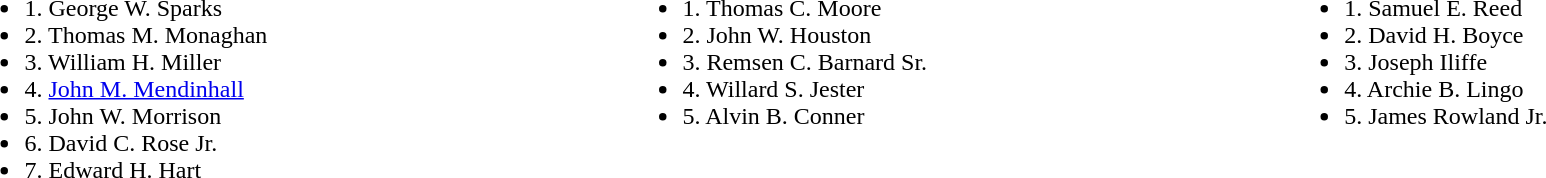<table width=100%>
<tr valign=top>
<td><br><ul><li>1. George W. Sparks</li><li>2. Thomas M. Monaghan</li><li>3. William H. Miller</li><li>4. <a href='#'>John M. Mendinhall</a></li><li>5. John W. Morrison</li><li>6. David C. Rose Jr.</li><li>7. Edward H. Hart</li></ul></td>
<td><br><ul><li>1. Thomas C. Moore</li><li>2. John W. Houston</li><li>3. Remsen C. Barnard Sr.</li><li>4. Willard S. Jester</li><li>5. Alvin B. Conner</li></ul></td>
<td><br><ul><li>1. Samuel E. Reed</li><li>2. David H. Boyce</li><li>3. Joseph Iliffe</li><li>4. Archie B. Lingo</li><li>5. James Rowland Jr.</li></ul></td>
</tr>
</table>
